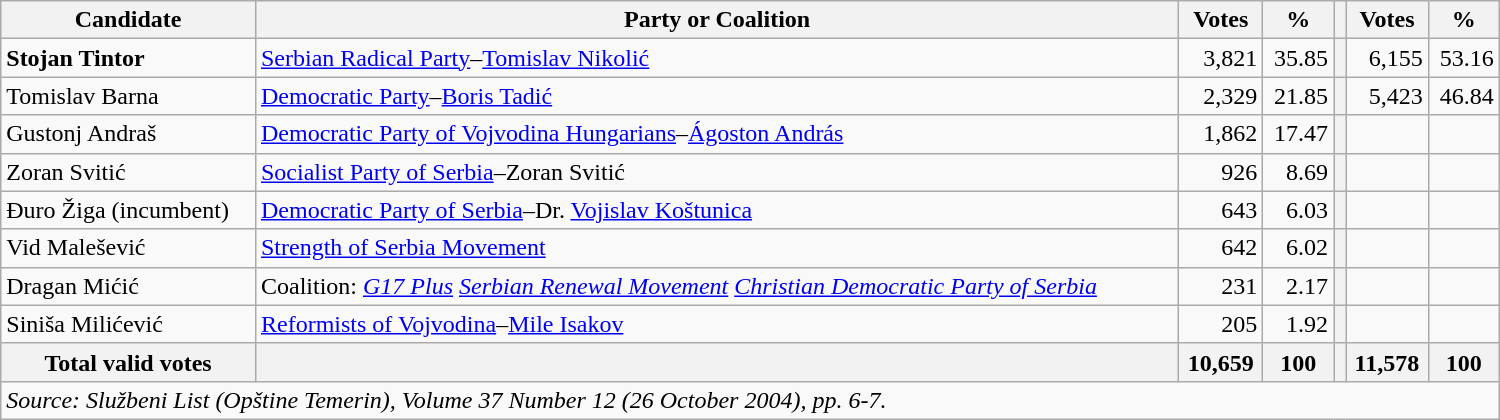<table style="width:1000px;" class="wikitable">
<tr>
<th>Candidate</th>
<th>Party or Coalition</th>
<th>Votes</th>
<th>%</th>
<th></th>
<th>Votes</th>
<th>%</th>
</tr>
<tr>
<td align="left"><strong>Stojan Tintor</strong></td>
<td align="left"><a href='#'>Serbian Radical Party</a>–<a href='#'>Tomislav Nikolić</a></td>
<td align="right">3,821</td>
<td align="right">35.85</td>
<th align="left"></th>
<td align="right">6,155</td>
<td align="right">53.16</td>
</tr>
<tr>
<td align="left">Tomislav Barna</td>
<td align="left"><a href='#'>Democratic Party</a>–<a href='#'>Boris Tadić</a></td>
<td align="right">2,329</td>
<td align="right">21.85</td>
<th align="left"></th>
<td align="right">5,423</td>
<td align="right">46.84</td>
</tr>
<tr>
<td align="left">Gustonj Andraš</td>
<td align="left"><a href='#'>Democratic Party of Vojvodina Hungarians</a>–<a href='#'>Ágoston András</a></td>
<td align="right">1,862</td>
<td align="right">17.47</td>
<th align="left"></th>
<td align="right"></td>
<td align="right"></td>
</tr>
<tr>
<td align="left">Zoran Svitić</td>
<td align="left"><a href='#'>Socialist Party of Serbia</a>–Zoran Svitić</td>
<td align="right">926</td>
<td align="right">8.69</td>
<th align="left"></th>
<td align="right"></td>
<td align="right"></td>
</tr>
<tr>
<td align="left">Ðuro Žiga (incumbent)</td>
<td align="left"><a href='#'>Democratic Party of Serbia</a>–Dr. <a href='#'>Vojislav Koštunica</a></td>
<td align="right">643</td>
<td align="right">6.03</td>
<th align="left"></th>
<td align="right"></td>
<td align="right"></td>
</tr>
<tr>
<td align="left">Vid Malešević</td>
<td align="left"><a href='#'>Strength of Serbia Movement</a></td>
<td align="right">642</td>
<td align="right">6.02</td>
<th align="left"></th>
<td align="right"></td>
<td align="right"></td>
</tr>
<tr>
<td align="left">Dragan Mićić</td>
<td align="left">Coalition: <em><a href='#'>G17 Plus</a> <a href='#'>Serbian Renewal Movement</a> <a href='#'>Christian Democratic Party of Serbia</a></em></td>
<td align="right">231</td>
<td align="right">2.17</td>
<th align="left"></th>
<td align="right"></td>
<td align="right"></td>
</tr>
<tr>
<td align="left">Siniša Milićević</td>
<td align="left"><a href='#'>Reformists of Vojvodina</a>–<a href='#'>Mile Isakov</a></td>
<td align="right">205</td>
<td align="right">1.92</td>
<th align="left"></th>
<td align="right"></td>
<td align="right"></td>
</tr>
<tr>
<th align="left">Total valid votes</th>
<th align="left"></th>
<th align="right">10,659</th>
<th align="right">100</th>
<th align="left"></th>
<th align="right">11,578</th>
<th align="right">100</th>
</tr>
<tr>
<td colspan=7><em>Source: Službeni List (Opštine Temerin), Volume 37 Number 12 (26 October 2004), pp. 6-7.</em></td>
</tr>
</table>
